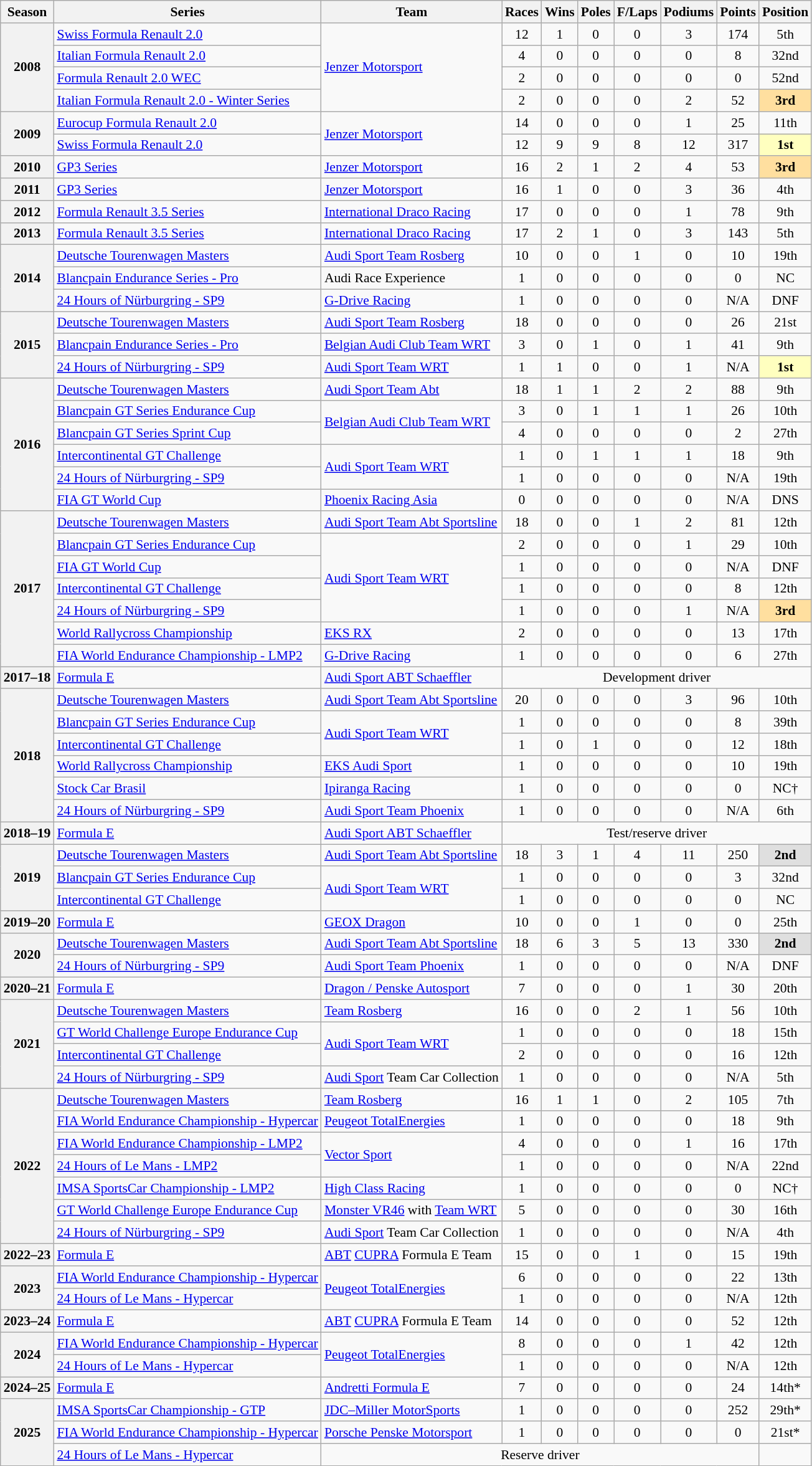<table class="wikitable" style="font-size: 90%; text-align:center">
<tr>
<th>Season</th>
<th>Series</th>
<th>Team</th>
<th>Races</th>
<th>Wins</th>
<th>Poles</th>
<th>F/Laps</th>
<th>Podiums</th>
<th>Points</th>
<th>Position</th>
</tr>
<tr>
<th rowspan=4>2008</th>
<td align=left><a href='#'>Swiss Formula Renault 2.0</a></td>
<td align=left rowspan=4><a href='#'>Jenzer Motorsport</a></td>
<td>12</td>
<td>1</td>
<td>0</td>
<td>0</td>
<td>3</td>
<td>174</td>
<td>5th</td>
</tr>
<tr>
<td align=left><a href='#'>Italian Formula Renault 2.0</a></td>
<td>4</td>
<td>0</td>
<td>0</td>
<td>0</td>
<td>0</td>
<td>8</td>
<td>32nd</td>
</tr>
<tr>
<td align=left><a href='#'>Formula Renault 2.0 WEC</a></td>
<td>2</td>
<td>0</td>
<td>0</td>
<td>0</td>
<td>0</td>
<td>0</td>
<td>52nd</td>
</tr>
<tr>
<td align=left><a href='#'>Italian Formula Renault 2.0 - Winter Series</a></td>
<td>2</td>
<td>0</td>
<td>0</td>
<td>0</td>
<td>2</td>
<td>52</td>
<td style="background:#FFDF9F;"><strong>3rd</strong></td>
</tr>
<tr>
<th rowspan=2>2009</th>
<td align=left><a href='#'>Eurocup Formula Renault 2.0</a></td>
<td align=left rowspan=2><a href='#'>Jenzer Motorsport</a></td>
<td>14</td>
<td>0</td>
<td>0</td>
<td>0</td>
<td>1</td>
<td>25</td>
<td>11th</td>
</tr>
<tr>
<td align=left><a href='#'>Swiss Formula Renault 2.0</a></td>
<td>12</td>
<td>9</td>
<td>9</td>
<td>8</td>
<td>12</td>
<td>317</td>
<td align="center" style="background:#FFFFBF;"><strong>1st</strong></td>
</tr>
<tr>
<th>2010</th>
<td align=left><a href='#'>GP3 Series</a></td>
<td align=left><a href='#'>Jenzer Motorsport</a></td>
<td>16</td>
<td>2</td>
<td>1</td>
<td>2</td>
<td>4</td>
<td>53</td>
<td style="background:#FFDF9F;"><strong>3rd</strong></td>
</tr>
<tr>
<th>2011</th>
<td align=left><a href='#'>GP3 Series</a></td>
<td align=left><a href='#'>Jenzer Motorsport</a></td>
<td>16</td>
<td>1</td>
<td>0</td>
<td>0</td>
<td>3</td>
<td>36</td>
<td>4th</td>
</tr>
<tr>
<th>2012</th>
<td align=left><a href='#'>Formula Renault 3.5 Series</a></td>
<td align=left><a href='#'>International Draco Racing</a></td>
<td>17</td>
<td>0</td>
<td>0</td>
<td>0</td>
<td>1</td>
<td>78</td>
<td>9th</td>
</tr>
<tr>
<th>2013</th>
<td align=left><a href='#'>Formula Renault 3.5 Series</a></td>
<td align=left><a href='#'>International Draco Racing</a></td>
<td>17</td>
<td>2</td>
<td>1</td>
<td>0</td>
<td>3</td>
<td>143</td>
<td>5th</td>
</tr>
<tr>
<th rowspan="3">2014</th>
<td align=left><a href='#'>Deutsche Tourenwagen Masters</a></td>
<td align=left><a href='#'>Audi Sport Team Rosberg</a></td>
<td>10</td>
<td>0</td>
<td>0</td>
<td>1</td>
<td>0</td>
<td>10</td>
<td>19th</td>
</tr>
<tr>
<td align=left><a href='#'>Blancpain Endurance Series - Pro</a></td>
<td align=left>Audi Race Experience</td>
<td>1</td>
<td>0</td>
<td>0</td>
<td>0</td>
<td>0</td>
<td>0</td>
<td>NC</td>
</tr>
<tr>
<td align=left><a href='#'>24 Hours of Nürburgring - SP9</a></td>
<td align=left><a href='#'>G-Drive Racing</a></td>
<td>1</td>
<td>0</td>
<td>0</td>
<td>0</td>
<td>0</td>
<td>N/A</td>
<td>DNF</td>
</tr>
<tr>
<th rowspan="3">2015</th>
<td align="left"><a href='#'>Deutsche Tourenwagen Masters</a></td>
<td align="left"><a href='#'>Audi Sport Team Rosberg</a></td>
<td>18</td>
<td>0</td>
<td>0</td>
<td>0</td>
<td>0</td>
<td>26</td>
<td>21st</td>
</tr>
<tr>
<td align="left"><a href='#'>Blancpain Endurance Series - Pro</a></td>
<td align="left"><a href='#'>Belgian Audi Club Team WRT</a></td>
<td>3</td>
<td>0</td>
<td>1</td>
<td>0</td>
<td>1</td>
<td>41</td>
<td>9th</td>
</tr>
<tr>
<td align=left><a href='#'>24 Hours of Nürburgring - SP9</a></td>
<td align=left><a href='#'>Audi Sport Team WRT</a></td>
<td>1</td>
<td>1</td>
<td>0</td>
<td>0</td>
<td>1</td>
<td>N/A</td>
<td style="background:#FFFFBF;"><strong>1st</strong></td>
</tr>
<tr>
<th rowspan="6">2016</th>
<td align="left"><a href='#'>Deutsche Tourenwagen Masters</a></td>
<td align="left"><a href='#'>Audi Sport Team Abt</a></td>
<td>18</td>
<td>1</td>
<td>1</td>
<td>2</td>
<td>2</td>
<td>88</td>
<td>9th</td>
</tr>
<tr>
<td align=left><a href='#'>Blancpain GT Series Endurance Cup</a></td>
<td align=left rowspan=2><a href='#'>Belgian Audi Club Team WRT</a></td>
<td>3</td>
<td>0</td>
<td>1</td>
<td>1</td>
<td>1</td>
<td>26</td>
<td>10th</td>
</tr>
<tr>
<td align=left><a href='#'>Blancpain GT Series Sprint Cup</a></td>
<td>4</td>
<td>0</td>
<td>0</td>
<td>0</td>
<td>0</td>
<td>2</td>
<td>27th</td>
</tr>
<tr>
<td align=left><a href='#'>Intercontinental GT Challenge</a></td>
<td rowspan="2" align="left"><a href='#'>Audi Sport Team WRT</a></td>
<td>1</td>
<td>0</td>
<td>1</td>
<td>1</td>
<td>1</td>
<td>18</td>
<td>9th</td>
</tr>
<tr>
<td align=left><a href='#'>24 Hours of Nürburgring - SP9</a></td>
<td>1</td>
<td>0</td>
<td>0</td>
<td>0</td>
<td>0</td>
<td>N/A</td>
<td>19th</td>
</tr>
<tr>
<td align=left><a href='#'>FIA GT World Cup</a></td>
<td align=left><a href='#'>Phoenix Racing Asia</a></td>
<td>0</td>
<td>0</td>
<td>0</td>
<td>0</td>
<td>0</td>
<td>N/A</td>
<td>DNS</td>
</tr>
<tr>
<th rowspan="7">2017</th>
<td align=left><a href='#'>Deutsche Tourenwagen Masters</a></td>
<td align=left><a href='#'>Audi Sport Team Abt Sportsline</a></td>
<td>18</td>
<td>0</td>
<td>0</td>
<td>1</td>
<td>2</td>
<td>81</td>
<td>12th</td>
</tr>
<tr>
<td align=left><a href='#'>Blancpain GT Series Endurance Cup</a></td>
<td rowspan="4" align="left"><a href='#'>Audi Sport Team WRT</a></td>
<td>2</td>
<td>0</td>
<td>0</td>
<td>0</td>
<td>1</td>
<td>29</td>
<td>10th</td>
</tr>
<tr>
<td align=left><a href='#'>FIA GT World Cup</a></td>
<td>1</td>
<td>0</td>
<td>0</td>
<td>0</td>
<td>0</td>
<td>N/A</td>
<td>DNF</td>
</tr>
<tr>
<td align=left><a href='#'>Intercontinental GT Challenge</a></td>
<td>1</td>
<td>0</td>
<td>0</td>
<td>0</td>
<td>0</td>
<td>8</td>
<td>12th</td>
</tr>
<tr>
<td align=left><a href='#'>24 Hours of Nürburgring - SP9</a></td>
<td>1</td>
<td>0</td>
<td>0</td>
<td>0</td>
<td>1</td>
<td>N/A</td>
<td style="background:#FFDF9F;"><strong>3rd</strong></td>
</tr>
<tr>
<td align=left><a href='#'>World Rallycross Championship</a></td>
<td align=left><a href='#'>EKS RX</a></td>
<td>2</td>
<td>0</td>
<td>0</td>
<td>0</td>
<td>0</td>
<td>13</td>
<td>17th</td>
</tr>
<tr>
<td align=left><a href='#'>FIA World Endurance Championship - LMP2</a></td>
<td align=left><a href='#'>G-Drive Racing</a></td>
<td>1</td>
<td>0</td>
<td>0</td>
<td>0</td>
<td>0</td>
<td>6</td>
<td>27th</td>
</tr>
<tr>
<th>2017–18</th>
<td align=left><a href='#'>Formula E</a></td>
<td align=left><a href='#'>Audi Sport ABT Schaeffler</a></td>
<td colspan=7>Development driver</td>
</tr>
<tr>
<th rowspan="6">2018</th>
<td align=left><a href='#'>Deutsche Tourenwagen Masters</a></td>
<td align=left><a href='#'>Audi Sport Team Abt Sportsline</a></td>
<td>20</td>
<td>0</td>
<td>0</td>
<td>0</td>
<td>3</td>
<td>96</td>
<td>10th</td>
</tr>
<tr>
<td align=left><a href='#'>Blancpain GT Series Endurance Cup</a></td>
<td rowspan="2" align="left"><a href='#'>Audi Sport Team WRT</a></td>
<td>1</td>
<td>0</td>
<td>0</td>
<td>0</td>
<td>0</td>
<td>8</td>
<td>39th</td>
</tr>
<tr>
<td align=left><a href='#'>Intercontinental GT Challenge</a></td>
<td>1</td>
<td>0</td>
<td>1</td>
<td>0</td>
<td>0</td>
<td>12</td>
<td>18th</td>
</tr>
<tr>
<td align=left><a href='#'>World Rallycross Championship</a></td>
<td align=left><a href='#'>EKS Audi Sport</a></td>
<td>1</td>
<td>0</td>
<td>0</td>
<td>0</td>
<td>0</td>
<td>10</td>
<td>19th</td>
</tr>
<tr>
<td align=left><a href='#'>Stock Car Brasil</a></td>
<td align=left><a href='#'>Ipiranga Racing</a></td>
<td>1</td>
<td>0</td>
<td>0</td>
<td>0</td>
<td>0</td>
<td>0</td>
<td>NC†</td>
</tr>
<tr>
<td align=left><a href='#'>24 Hours of Nürburgring - SP9</a></td>
<td align=left><a href='#'>Audi Sport Team Phoenix</a></td>
<td>1</td>
<td>0</td>
<td>0</td>
<td>0</td>
<td>0</td>
<td>N/A</td>
<td>6th</td>
</tr>
<tr>
<th>2018–19</th>
<td align=left><a href='#'>Formula E</a></td>
<td align=left><a href='#'>Audi Sport ABT Schaeffler</a></td>
<td colspan=7>Test/reserve driver</td>
</tr>
<tr>
<th rowspan=3>2019</th>
<td align=left><a href='#'>Deutsche Tourenwagen Masters</a></td>
<td align=left><a href='#'>Audi Sport Team Abt Sportsline</a></td>
<td>18</td>
<td>3</td>
<td>1</td>
<td>4</td>
<td>11</td>
<td>250</td>
<td style="background:#DFDFDF;"><strong>2nd</strong></td>
</tr>
<tr>
<td align=left><a href='#'>Blancpain GT Series Endurance Cup</a></td>
<td rowspan="2" align="left"><a href='#'>Audi Sport Team WRT</a></td>
<td>1</td>
<td>0</td>
<td>0</td>
<td>0</td>
<td>0</td>
<td>3</td>
<td>32nd</td>
</tr>
<tr>
<td align=left><a href='#'>Intercontinental GT Challenge</a></td>
<td>1</td>
<td>0</td>
<td>0</td>
<td>0</td>
<td>0</td>
<td>0</td>
<td>NC</td>
</tr>
<tr>
<th>2019–20</th>
<td align=left><a href='#'>Formula E</a></td>
<td align=left><a href='#'>GEOX Dragon</a></td>
<td>10</td>
<td>0</td>
<td>0</td>
<td>1</td>
<td>0</td>
<td>0</td>
<td>25th</td>
</tr>
<tr>
<th rowspan="2">2020</th>
<td align=left><a href='#'>Deutsche Tourenwagen Masters</a></td>
<td align=left><a href='#'>Audi Sport Team Abt Sportsline</a></td>
<td>18</td>
<td>6</td>
<td>3</td>
<td>5</td>
<td>13</td>
<td>330</td>
<td style="background:#DFDFDF;"><strong>2nd</strong></td>
</tr>
<tr>
<td align=left><a href='#'>24 Hours of Nürburgring - SP9</a></td>
<td align=left><a href='#'>Audi Sport Team Phoenix</a></td>
<td>1</td>
<td>0</td>
<td>0</td>
<td>0</td>
<td>0</td>
<td>N/A</td>
<td>DNF</td>
</tr>
<tr>
<th>2020–21</th>
<td align=left><a href='#'>Formula E</a></td>
<td align=left><a href='#'>Dragon / Penske Autosport</a></td>
<td>7</td>
<td>0</td>
<td>0</td>
<td>0</td>
<td>1</td>
<td>30</td>
<td>20th</td>
</tr>
<tr>
<th rowspan="4">2021</th>
<td align=left><a href='#'>Deutsche Tourenwagen Masters</a></td>
<td align=left><a href='#'>Team Rosberg</a></td>
<td>16</td>
<td>0</td>
<td>0</td>
<td>2</td>
<td>1</td>
<td>56</td>
<td>10th</td>
</tr>
<tr>
<td align=left><a href='#'>GT World Challenge Europe Endurance Cup</a></td>
<td rowspan="2" align="left"><a href='#'>Audi Sport Team WRT</a></td>
<td>1</td>
<td>0</td>
<td>0</td>
<td>0</td>
<td>0</td>
<td>18</td>
<td>15th</td>
</tr>
<tr>
<td align=left><a href='#'>Intercontinental GT Challenge</a></td>
<td>2</td>
<td>0</td>
<td>0</td>
<td>0</td>
<td>0</td>
<td>16</td>
<td>12th</td>
</tr>
<tr>
<td align=left><a href='#'>24 Hours of Nürburgring - SP9</a></td>
<td align=left><a href='#'>Audi Sport</a> Team Car Collection</td>
<td>1</td>
<td>0</td>
<td>0</td>
<td>0</td>
<td>0</td>
<td>N/A</td>
<td>5th</td>
</tr>
<tr>
<th rowspan="7">2022</th>
<td align="left"><a href='#'>Deutsche Tourenwagen Masters</a></td>
<td align="left"><a href='#'>Team Rosberg</a></td>
<td>16</td>
<td>1</td>
<td>1</td>
<td>0</td>
<td>2</td>
<td>105</td>
<td>7th</td>
</tr>
<tr>
<td align=left><a href='#'>FIA World Endurance Championship - Hypercar</a></td>
<td align=left><a href='#'>Peugeot TotalEnergies</a></td>
<td>1</td>
<td>0</td>
<td>0</td>
<td>0</td>
<td>0</td>
<td>18</td>
<td>9th</td>
</tr>
<tr>
<td align=left><a href='#'>FIA World Endurance Championship - LMP2</a></td>
<td rowspan="2" align="left"><a href='#'>Vector Sport</a></td>
<td>4</td>
<td>0</td>
<td>0</td>
<td>0</td>
<td>1</td>
<td>16</td>
<td>17th</td>
</tr>
<tr>
<td align=left><a href='#'>24 Hours of Le Mans - LMP2</a></td>
<td>1</td>
<td>0</td>
<td>0</td>
<td>0</td>
<td>0</td>
<td>N/A</td>
<td>22nd</td>
</tr>
<tr>
<td align=left><a href='#'>IMSA SportsCar Championship - LMP2</a></td>
<td align=left><a href='#'>High Class Racing</a></td>
<td>1</td>
<td>0</td>
<td>0</td>
<td>0</td>
<td>0</td>
<td>0</td>
<td>NC†</td>
</tr>
<tr>
<td align=left><a href='#'>GT World Challenge Europe Endurance Cup</a></td>
<td align=left><a href='#'>Monster VR46</a> with <a href='#'>Team WRT</a></td>
<td>5</td>
<td>0</td>
<td>0</td>
<td>0</td>
<td>0</td>
<td>30</td>
<td>16th</td>
</tr>
<tr>
<td align=left><a href='#'>24 Hours of Nürburgring - SP9</a></td>
<td align=left nowrap><a href='#'>Audi Sport</a> Team Car Collection</td>
<td>1</td>
<td>0</td>
<td>0</td>
<td>0</td>
<td>0</td>
<td>N/A</td>
<td>4th</td>
</tr>
<tr>
<th>2022–23</th>
<td align=left><a href='#'>Formula E</a></td>
<td align=left><a href='#'>ABT</a> <a href='#'>CUPRA</a> Formula E Team</td>
<td>15</td>
<td>0</td>
<td>0</td>
<td>1</td>
<td>0</td>
<td>15</td>
<td>19th</td>
</tr>
<tr>
<th rowspan="2">2023</th>
<td align=left><a href='#'>FIA World Endurance Championship - Hypercar</a></td>
<td rowspan="2" align="left"><a href='#'>Peugeot TotalEnergies</a></td>
<td>6</td>
<td>0</td>
<td>0</td>
<td>0</td>
<td>0</td>
<td>22</td>
<td>13th</td>
</tr>
<tr>
<td align=left><a href='#'>24 Hours of Le Mans - Hypercar</a></td>
<td>1</td>
<td>0</td>
<td>0</td>
<td>0</td>
<td>0</td>
<td>N/A</td>
<td>12th</td>
</tr>
<tr>
<th>2023–24</th>
<td align=left><a href='#'>Formula E</a></td>
<td align=left><a href='#'>ABT</a> <a href='#'>CUPRA</a> Formula E Team</td>
<td>14</td>
<td>0</td>
<td>0</td>
<td>0</td>
<td>0</td>
<td>52</td>
<td>12th</td>
</tr>
<tr>
<th rowspan=2>2024</th>
<td align=left nowrap><a href='#'>FIA World Endurance Championship - Hypercar</a></td>
<td rowspan=2 align=left><a href='#'>Peugeot TotalEnergies</a></td>
<td>8</td>
<td>0</td>
<td>0</td>
<td>0</td>
<td>1</td>
<td>42</td>
<td>12th</td>
</tr>
<tr>
<td align=left><a href='#'>24 Hours of Le Mans - Hypercar</a></td>
<td>1</td>
<td>0</td>
<td>0</td>
<td>0</td>
<td>0</td>
<td>N/A</td>
<td>12th</td>
</tr>
<tr>
<th nowrap>2024–25</th>
<td align=left><a href='#'>Formula E</a></td>
<td align=left><a href='#'>Andretti Formula E</a></td>
<td>7</td>
<td>0</td>
<td>0</td>
<td>0</td>
<td>0</td>
<td>24</td>
<td>14th*</td>
</tr>
<tr>
<th rowspan=3>2025</th>
<td align=left><a href='#'>IMSA SportsCar Championship - GTP</a></td>
<td align=left><a href='#'>JDC–Miller MotorSports</a></td>
<td>1</td>
<td>0</td>
<td>0</td>
<td>0</td>
<td>0</td>
<td>252</td>
<td>29th*</td>
</tr>
<tr>
<td align=left><a href='#'>FIA World Endurance Championship - Hypercar</a></td>
<td align=left><a href='#'>Porsche Penske Motorsport</a></td>
<td>1</td>
<td>0</td>
<td>0</td>
<td>0</td>
<td>0</td>
<td>0</td>
<td>21st*</td>
</tr>
<tr>
<td align=left><a href='#'>24 Hours of Le Mans - Hypercar</a></td>
<td colspan=7>Reserve driver</td>
</tr>
</table>
